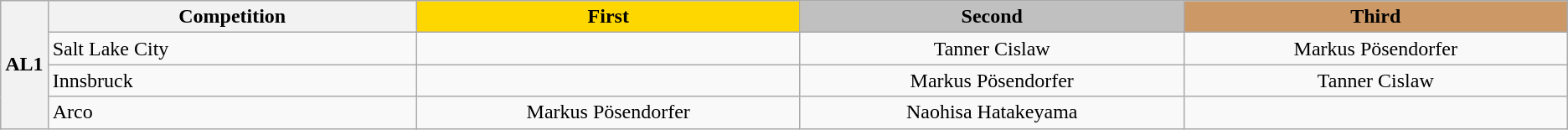<table class="wikitable" style="text-align:center;">
<tr>
<th rowspan="4" width="1%">AL1</th>
<th width="24%">Competition</th>
<th width="25%" style="background: gold">First</th>
<th width="25%" style="background: silver">Second</th>
<th width="25%" style="background: #cc9966">Third</th>
</tr>
<tr>
<td style="text-align:left"> Salt Lake City</td>
<td> </td>
<td> Tanner Cislaw</td>
<td> Markus Pösendorfer</td>
</tr>
<tr>
<td style="text-align:left"> Innsbruck</td>
<td> </td>
<td> Markus Pösendorfer</td>
<td> Tanner Cislaw</td>
</tr>
<tr>
<td style="text-align:left"> Arco</td>
<td> Markus Pösendorfer</td>
<td> Naohisa Hatakeyama</td>
<td></td>
</tr>
</table>
